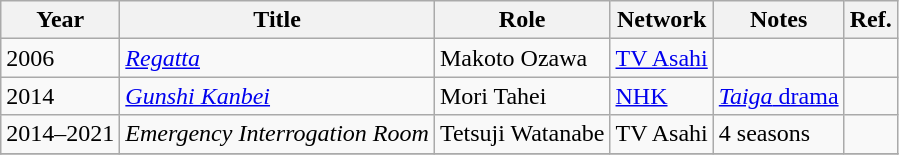<table class="wikitable">
<tr>
<th>Year</th>
<th>Title</th>
<th>Role</th>
<th>Network</th>
<th>Notes</th>
<th>Ref.</th>
</tr>
<tr>
<td>2006</td>
<td><em><a href='#'>Regatta</a></em></td>
<td>Makoto Ozawa</td>
<td><a href='#'>TV Asahi</a></td>
<td></td>
<td></td>
</tr>
<tr>
<td>2014</td>
<td><em><a href='#'>Gunshi Kanbei</a></em></td>
<td>Mori Tahei</td>
<td><a href='#'>NHK</a></td>
<td><a href='#'><em>Taiga</em> drama</a></td>
<td></td>
</tr>
<tr>
<td>2014–2021</td>
<td><em>Emergency Interrogation Room</em></td>
<td>Tetsuji Watanabe</td>
<td>TV Asahi</td>
<td>4 seasons</td>
<td></td>
</tr>
<tr>
</tr>
</table>
